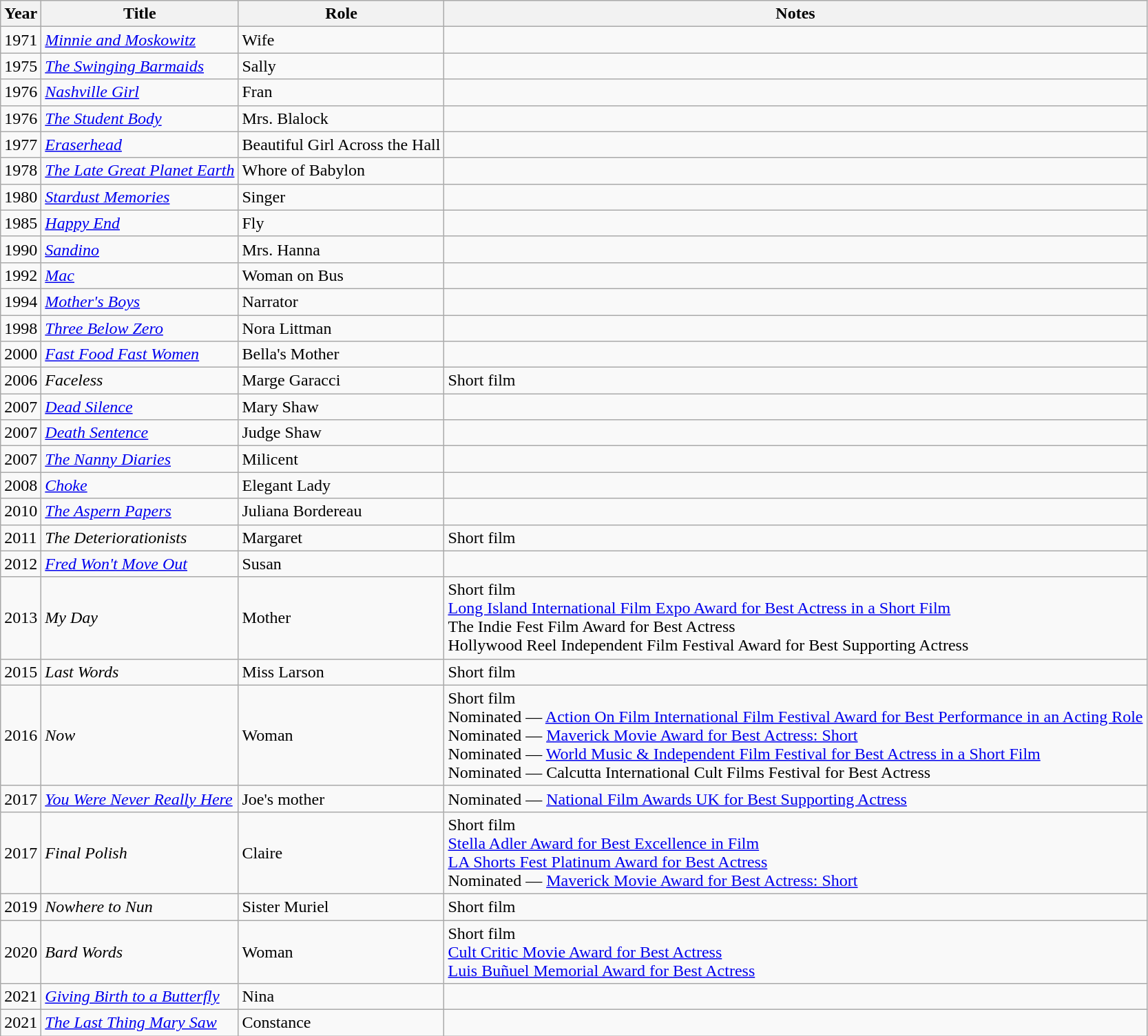<table class="wikitable sortable">
<tr>
<th>Year</th>
<th>Title</th>
<th>Role</th>
<th class=unsortable>Notes</th>
</tr>
<tr>
<td>1971</td>
<td><em><a href='#'>Minnie and Moskowitz</a></em></td>
<td>Wife</td>
<td></td>
</tr>
<tr>
<td>1975</td>
<td><em><a href='#'>The Swinging Barmaids</a></em></td>
<td>Sally</td>
<td></td>
</tr>
<tr>
<td>1976</td>
<td><em><a href='#'>Nashville Girl</a></em></td>
<td>Fran</td>
<td></td>
</tr>
<tr>
<td>1976</td>
<td><em><a href='#'>The Student Body</a></em></td>
<td>Mrs. Blalock</td>
<td></td>
</tr>
<tr>
<td>1977</td>
<td><em><a href='#'>Eraserhead</a></em></td>
<td>Beautiful Girl Across the Hall</td>
<td></td>
</tr>
<tr>
<td>1978</td>
<td><em><a href='#'>The Late Great Planet Earth</a></em></td>
<td>Whore of Babylon</td>
<td></td>
</tr>
<tr>
<td>1980</td>
<td><em><a href='#'>Stardust Memories</a></em></td>
<td>Singer</td>
<td></td>
</tr>
<tr>
<td>1985</td>
<td><em><a href='#'>Happy End</a></em></td>
<td>Fly</td>
<td></td>
</tr>
<tr>
<td>1990</td>
<td><em><a href='#'>Sandino</a></em></td>
<td>Mrs. Hanna</td>
<td></td>
</tr>
<tr>
<td>1992</td>
<td><em><a href='#'>Mac</a></em></td>
<td>Woman on Bus</td>
<td></td>
</tr>
<tr>
<td>1994</td>
<td><em><a href='#'>Mother's Boys</a></em></td>
<td>Narrator</td>
<td></td>
</tr>
<tr>
<td>1998</td>
<td><em><a href='#'>Three Below Zero</a></em></td>
<td>Nora Littman</td>
<td></td>
</tr>
<tr>
<td>2000</td>
<td><em><a href='#'>Fast Food Fast Women</a> </em></td>
<td>Bella's Mother</td>
<td></td>
</tr>
<tr>
<td>2006</td>
<td><em>Faceless</em></td>
<td>Marge Garacci</td>
<td>Short film</td>
</tr>
<tr>
<td>2007</td>
<td><em><a href='#'>Dead Silence</a></em></td>
<td>Mary Shaw</td>
<td></td>
</tr>
<tr>
<td>2007</td>
<td><em><a href='#'>Death Sentence</a></em></td>
<td>Judge Shaw</td>
<td></td>
</tr>
<tr>
<td>2007</td>
<td><em><a href='#'>The Nanny Diaries</a></em></td>
<td>Milicent</td>
<td></td>
</tr>
<tr>
<td>2008</td>
<td><em><a href='#'>Choke</a></em></td>
<td>Elegant Lady</td>
<td></td>
</tr>
<tr>
<td>2010</td>
<td><em><a href='#'>The Aspern Papers</a></em></td>
<td>Juliana Bordereau</td>
<td></td>
</tr>
<tr>
<td>2011</td>
<td><em>The Deteriorationists</em></td>
<td>Margaret</td>
<td>Short film</td>
</tr>
<tr>
<td>2012</td>
<td><em><a href='#'>Fred Won't Move Out</a></em></td>
<td>Susan</td>
<td></td>
</tr>
<tr>
<td>2013</td>
<td><em>My Day</em></td>
<td>Mother</td>
<td>Short film<br><a href='#'>Long Island International Film Expo Award for Best Actress in a Short Film</a><br>The Indie Fest Film Award for Best Actress<br>Hollywood Reel Independent Film Festival Award for Best Supporting Actress</td>
</tr>
<tr>
<td>2015</td>
<td><em>Last Words</em></td>
<td>Miss Larson</td>
<td>Short film</td>
</tr>
<tr>
<td>2016</td>
<td><em>Now</em></td>
<td>Woman</td>
<td>Short film<br>Nominated — <a href='#'>Action On Film International Film Festival Award for Best Performance in an Acting Role</a><br>Nominated — <a href='#'>Maverick Movie Award for Best Actress: Short</a><br>Nominated — <a href='#'>World Music & Independent Film Festival for Best Actress in a Short Film</a><br>Nominated — Calcutta International Cult Films Festival for Best Actress</td>
</tr>
<tr>
<td>2017</td>
<td><em><a href='#'>You Were Never Really Here</a></em></td>
<td>Joe's mother</td>
<td>Nominated — <a href='#'>National Film Awards UK for Best Supporting Actress</a></td>
</tr>
<tr>
<td>2017</td>
<td><em>Final Polish</em></td>
<td>Claire</td>
<td>Short film<br><a href='#'>Stella Adler Award for Best Excellence in Film</a><br><a href='#'>LA Shorts Fest Platinum Award for Best Actress</a><br>Nominated — <a href='#'>Maverick Movie Award for Best Actress: Short</a></td>
</tr>
<tr>
<td>2019</td>
<td><em>Nowhere to Nun</em></td>
<td>Sister Muriel</td>
<td>Short film</td>
</tr>
<tr>
<td>2020</td>
<td><em>Bard Words</em></td>
<td>Woman</td>
<td>Short film<br><a href='#'>Cult Critic Movie Award for Best Actress</a><br><a href='#'>Luis Buñuel Memorial Award for Best Actress</a></td>
</tr>
<tr>
<td>2021</td>
<td><em><a href='#'>Giving Birth to a Butterfly</a></em></td>
<td>Nina</td>
<td></td>
</tr>
<tr>
<td>2021</td>
<td><em><a href='#'>The Last Thing Mary Saw</a></em></td>
<td>Constance</td>
<td></td>
</tr>
</table>
